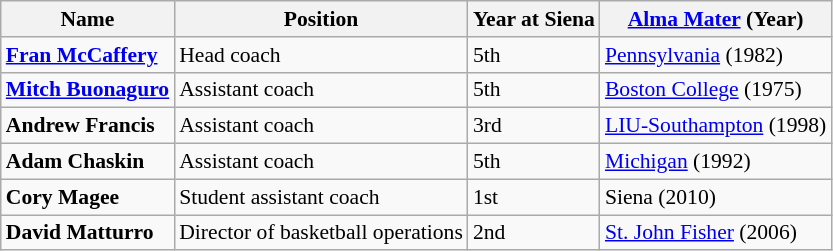<table class="wikitable" style="white-space:nowrap; font-size:90%;">
<tr>
<th>Name</th>
<th>Position</th>
<th>Year at Siena</th>
<th><a href='#'>Alma Mater</a> (Year)</th>
</tr>
<tr>
<td><strong><a href='#'>Fran McCaffery</a></strong></td>
<td>Head coach</td>
<td>5th</td>
<td><a href='#'>Pennsylvania</a> (1982)</td>
</tr>
<tr>
<td><strong><a href='#'>Mitch Buonaguro</a></strong></td>
<td>Assistant coach</td>
<td>5th</td>
<td><a href='#'>Boston College</a> (1975)</td>
</tr>
<tr>
<td><strong>Andrew Francis</strong></td>
<td>Assistant coach</td>
<td>3rd</td>
<td><a href='#'>LIU-Southampton</a> (1998)</td>
</tr>
<tr>
<td><strong>Adam Chaskin</strong></td>
<td>Assistant coach</td>
<td>5th</td>
<td><a href='#'>Michigan</a> (1992)</td>
</tr>
<tr>
<td><strong>Cory Magee</strong></td>
<td>Student assistant coach</td>
<td>1st</td>
<td>Siena (2010)</td>
</tr>
<tr>
<td><strong>David Matturro</strong></td>
<td>Director of basketball operations</td>
<td>2nd</td>
<td><a href='#'>St. John Fisher</a> (2006)</td>
</tr>
</table>
